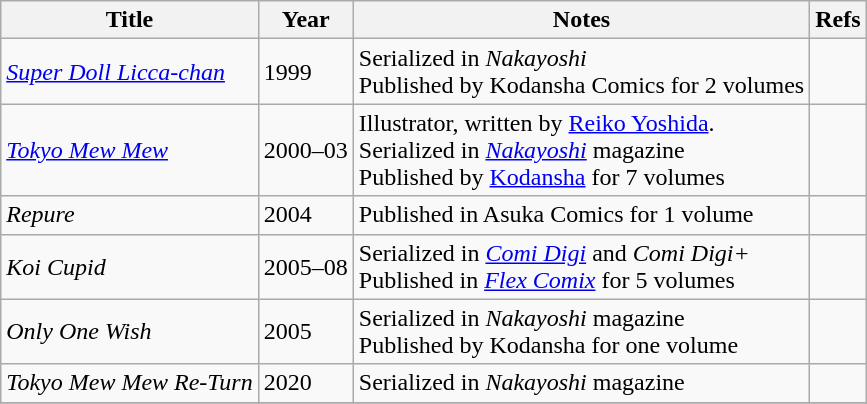<table class="wikitable sortable">
<tr>
<th>Title</th>
<th>Year</th>
<th>Notes</th>
<th>Refs</th>
</tr>
<tr>
<td><em><a href='#'>Super Doll Licca-chan</a></em></td>
<td>1999</td>
<td>Serialized in <em>Nakayoshi</em><br>Published by Kodansha Comics for 2 volumes</td>
<td></td>
</tr>
<tr>
<td><em><a href='#'>Tokyo Mew Mew</a></em></td>
<td>2000–03</td>
<td>Illustrator, written by <a href='#'>Reiko Yoshida</a>.<br>Serialized in <em><a href='#'>Nakayoshi</a></em> magazine<br>Published by <a href='#'>Kodansha</a> for 7 volumes</td>
<td></td>
</tr>
<tr>
<td><em>Repure</em></td>
<td>2004</td>
<td>Published in Asuka Comics for 1 volume</td>
<td></td>
</tr>
<tr>
<td><em>Koi Cupid</em></td>
<td>2005–08</td>
<td>Serialized in <em><a href='#'>Comi Digi</a></em> and <em>Comi Digi+</em><br>Published in <em><a href='#'>Flex Comix</a></em> for 5 volumes</td>
<td></td>
</tr>
<tr>
<td><em>Only One Wish</em></td>
<td>2005</td>
<td>Serialized in <em>Nakayoshi</em> magazine<br> Published by Kodansha for one volume</td>
<td></td>
</tr>
<tr>
<td><em>Tokyo Mew Mew Re-Turn</em></td>
<td>2020</td>
<td>Serialized in <em>Nakayoshi</em> magazine</td>
<td></td>
</tr>
<tr>
</tr>
</table>
